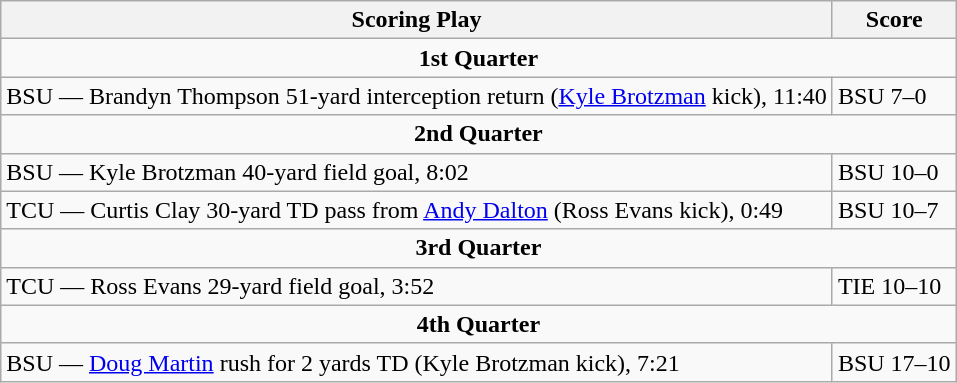<table class="wikitable">
<tr>
<th>Scoring Play</th>
<th>Score</th>
</tr>
<tr>
<td colspan="4" align="center"><strong>1st Quarter</strong></td>
</tr>
<tr>
<td>BSU — Brandyn Thompson 51-yard interception return (<a href='#'>Kyle Brotzman</a> kick), 11:40</td>
<td>BSU 7–0</td>
</tr>
<tr>
<td colspan="4" align="center"><strong>2nd Quarter</strong></td>
</tr>
<tr>
<td>BSU — Kyle Brotzman 40-yard field goal, 8:02</td>
<td>BSU 10–0</td>
</tr>
<tr>
<td>TCU — Curtis Clay 30-yard TD pass from <a href='#'>Andy Dalton</a> (Ross Evans kick), 0:49</td>
<td>BSU 10–7</td>
</tr>
<tr>
<td colspan="4" align="center"><strong>3rd Quarter</strong></td>
</tr>
<tr>
<td>TCU — Ross Evans 29-yard field goal, 3:52</td>
<td>TIE 10–10</td>
</tr>
<tr>
<td colspan="4" align="center"><strong>4th Quarter</strong></td>
</tr>
<tr>
<td>BSU — <a href='#'>Doug Martin</a> rush for 2 yards TD (Kyle Brotzman kick), 7:21</td>
<td>BSU 17–10</td>
</tr>
</table>
